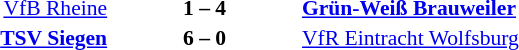<table width=100% cellspacing=1>
<tr>
<th width=25%></th>
<th width=10%></th>
<th width=25%></th>
<th></th>
</tr>
<tr style=font-size:90%>
<td align=right><a href='#'>VfB Rheine</a></td>
<td align=center><strong>1 – 4</strong></td>
<td><strong><a href='#'>Grün-Weiß Brauweiler</a></strong></td>
</tr>
<tr style=font-size:90%>
<td align=right><strong><a href='#'>TSV Siegen</a></strong></td>
<td align=center><strong>6 – 0</strong></td>
<td><a href='#'>VfR Eintracht Wolfsburg</a></td>
</tr>
</table>
